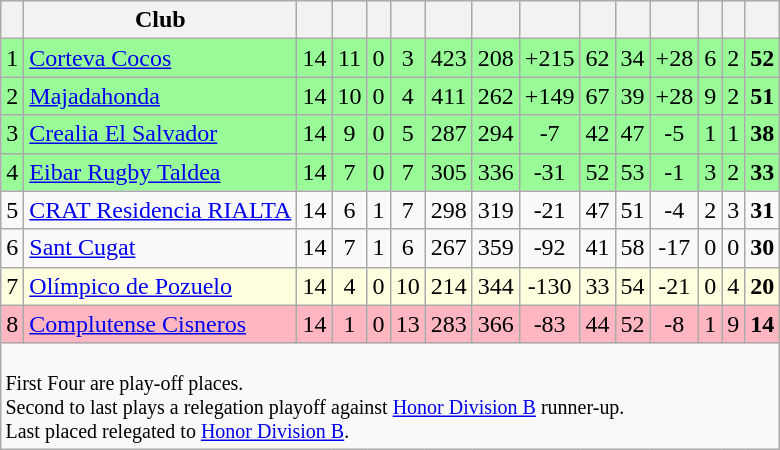<table class="wikitable" style="text-align: center;">
<tr>
<th></th>
<th>Club</th>
<th></th>
<th></th>
<th></th>
<th></th>
<th></th>
<th></th>
<th></th>
<th></th>
<th></th>
<th></th>
<th></th>
<th></th>
<th></th>
</tr>
<tr bgcolor=palegreen>
<td>1</td>
<td style="text-align:left;"><a href='#'>Corteva Cocos</a></td>
<td>14</td>
<td>11</td>
<td>0</td>
<td>3</td>
<td>423</td>
<td>208</td>
<td>+215</td>
<td>62</td>
<td>34</td>
<td>+28</td>
<td>6</td>
<td>2</td>
<td><strong>52</strong></td>
</tr>
<tr bgcolor=palegreen>
<td>2</td>
<td style="text-align:left;"><a href='#'>Majadahonda</a></td>
<td>14</td>
<td>10</td>
<td>0</td>
<td>4</td>
<td>411</td>
<td>262</td>
<td>+149</td>
<td>67</td>
<td>39</td>
<td>+28</td>
<td>9</td>
<td>2</td>
<td><strong>51</strong></td>
</tr>
<tr bgcolor=palegreen>
<td>3</td>
<td style="text-align:left;"><a href='#'>Crealia El Salvador</a></td>
<td>14</td>
<td>9</td>
<td>0</td>
<td>5</td>
<td>287</td>
<td>294</td>
<td>-7</td>
<td>42</td>
<td>47</td>
<td>-5</td>
<td>1</td>
<td>1</td>
<td><strong>38</strong></td>
</tr>
<tr bgcolor=palegreen>
<td>4</td>
<td style="text-align:left;"><a href='#'>Eibar Rugby Taldea</a></td>
<td>14</td>
<td>7</td>
<td>0</td>
<td>7</td>
<td>305</td>
<td>336</td>
<td>-31</td>
<td>52</td>
<td>53</td>
<td>-1</td>
<td>3</td>
<td>2</td>
<td><strong>33</strong></td>
</tr>
<tr>
<td>5</td>
<td style="text-align:left;"><a href='#'>CRAT Residencia RIALTA</a></td>
<td>14</td>
<td>6</td>
<td>1</td>
<td>7</td>
<td>298</td>
<td>319</td>
<td>-21</td>
<td>47</td>
<td>51</td>
<td>-4</td>
<td>2</td>
<td>3</td>
<td><strong>31</strong></td>
</tr>
<tr>
<td>6</td>
<td style="text-align:left;"><a href='#'>Sant Cugat</a></td>
<td>14</td>
<td>7</td>
<td>1</td>
<td>6</td>
<td>267</td>
<td>359</td>
<td>-92</td>
<td>41</td>
<td>58</td>
<td>-17</td>
<td>0</td>
<td>0</td>
<td><strong>30</strong></td>
</tr>
<tr bgcolor=lightyellow>
<td>7</td>
<td style="text-align:left;"><a href='#'>Olímpico de Pozuelo</a></td>
<td>14</td>
<td>4</td>
<td>0</td>
<td>10</td>
<td>214</td>
<td>344</td>
<td>-130</td>
<td>33</td>
<td>54</td>
<td>-21</td>
<td>0</td>
<td>4</td>
<td><strong>20</strong></td>
</tr>
<tr bgcolor=lightpink>
<td>8</td>
<td style="text-align:left;"><a href='#'>Complutense Cisneros</a></td>
<td>14</td>
<td>1</td>
<td>0</td>
<td>13</td>
<td>283</td>
<td>366</td>
<td>-83</td>
<td>44</td>
<td>52</td>
<td>-8</td>
<td>1</td>
<td>9</td>
<td><strong>14</strong></td>
</tr>
<tr | style="text-align:left;" |>
<td colspan="15" style="border:0px; font-size:smaller"><br><span>First Four</span> are play-off places.
<br> <span>Second to last</span> plays a relegation playoff against <a href='#'>Honor Division B</a> runner-up.
<br> <span>Last placed</span> relegated to <a href='#'>Honor Division B</a>.</td>
</tr>
</table>
